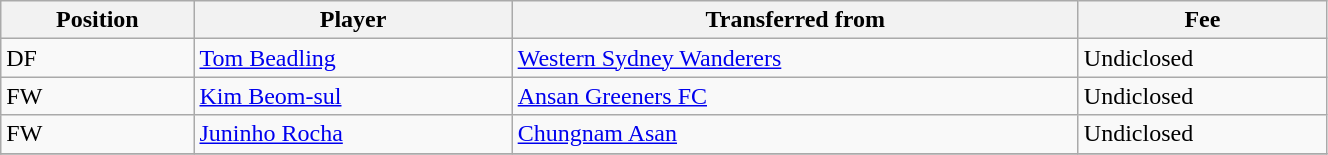<table class="wikitable sortable" style="width:70%; text-align:center; font-size:100%; text-align:left;">
<tr>
<th>Position</th>
<th>Player</th>
<th>Transferred from</th>
<th>Fee</th>
</tr>
<tr>
<td>DF</td>
<td> <a href='#'>Tom Beadling</a></td>
<td> <a href='#'>Western Sydney Wanderers</a></td>
<td>Undiclosed</td>
</tr>
<tr>
<td>FW</td>
<td> <a href='#'>Kim Beom-sul</a></td>
<td> <a href='#'>Ansan Greeners FC</a></td>
<td>Undiclosed</td>
</tr>
<tr>
<td>FW</td>
<td> <a href='#'>Juninho Rocha</a></td>
<td> <a href='#'>Chungnam Asan</a></td>
<td>Undiclosed</td>
</tr>
<tr>
</tr>
</table>
